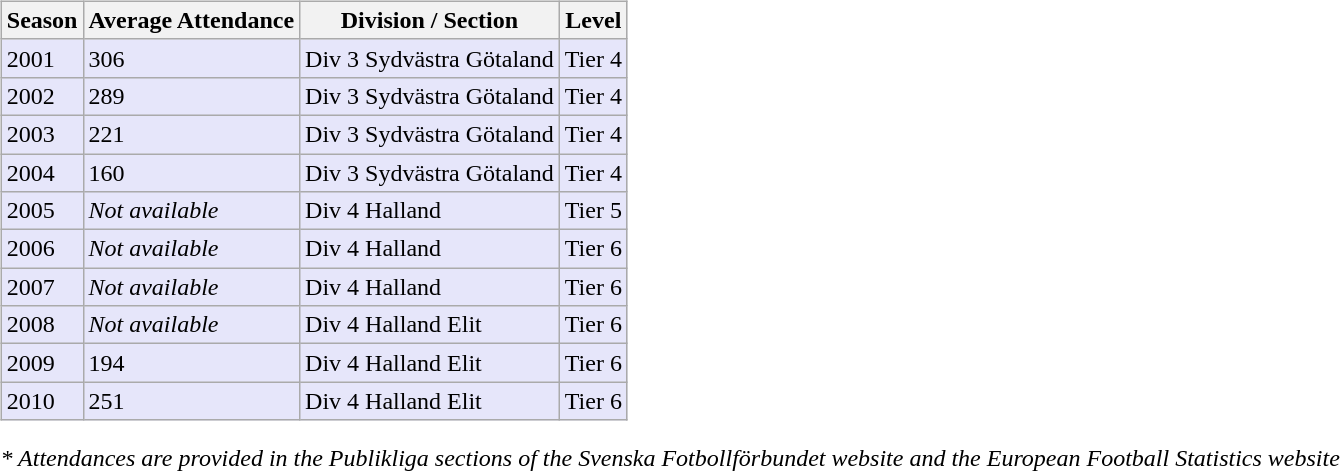<table>
<tr>
<td valign="top" width=0%><br><table class="wikitable">
<tr style="background:#f0f6fa;">
<th><strong>Season</strong></th>
<th><strong>Average Attendance</strong></th>
<th><strong>Division / Section</strong></th>
<th><strong>Level</strong></th>
</tr>
<tr>
<td style="background:#E6E6FA;">2001</td>
<td style="background:#E6E6FA;">306</td>
<td style="background:#E6E6FA;">Div 3 Sydvästra Götaland</td>
<td style="background:#E6E6FA;">Tier 4</td>
</tr>
<tr>
<td style="background:#E6E6FA;">2002</td>
<td style="background:#E6E6FA;">289</td>
<td style="background:#E6E6FA;">Div 3 Sydvästra Götaland</td>
<td style="background:#E6E6FA;">Tier 4</td>
</tr>
<tr>
<td style="background:#E6E6FA;">2003</td>
<td style="background:#E6E6FA;">221</td>
<td style="background:#E6E6FA;">Div 3 Sydvästra Götaland</td>
<td style="background:#E6E6FA;">Tier 4</td>
</tr>
<tr>
<td style="background:#E6E6FA;">2004</td>
<td style="background:#E6E6FA;">160</td>
<td style="background:#E6E6FA;">Div 3 Sydvästra Götaland</td>
<td style="background:#E6E6FA;">Tier 4</td>
</tr>
<tr>
<td style="background:#E6E6FA;">2005</td>
<td style="background:#E6E6FA;"><em>Not available</em></td>
<td style="background:#E6E6FA;">Div 4 Halland</td>
<td style="background:#E6E6FA;">Tier 5</td>
</tr>
<tr>
<td style="background:#E6E6FA;">2006</td>
<td style="background:#E6E6FA;"><em>Not available</em></td>
<td style="background:#E6E6FA;">Div 4 Halland</td>
<td style="background:#E6E6FA;">Tier 6</td>
</tr>
<tr>
<td style="background:#E6E6FA;">2007</td>
<td style="background:#E6E6FA;"><em>Not available</em></td>
<td style="background:#E6E6FA;">Div 4 Halland</td>
<td style="background:#E6E6FA;">Tier 6</td>
</tr>
<tr>
<td style="background:#E6E6FA;">2008</td>
<td style="background:#E6E6FA;"><em>Not available</em></td>
<td style="background:#E6E6FA;">Div 4 Halland Elit</td>
<td style="background:#E6E6FA;">Tier 6</td>
</tr>
<tr>
<td style="background:#E6E6FA;">2009</td>
<td style="background:#E6E6FA;">194</td>
<td style="background:#E6E6FA;">Div 4 Halland Elit</td>
<td style="background:#E6E6FA;">Tier 6</td>
</tr>
<tr>
<td style="background:#E6E6FA;">2010</td>
<td style="background:#E6E6FA;">251</td>
<td style="background:#E6E6FA;">Div 4 Halland Elit</td>
<td style="background:#E6E6FA;">Tier 6</td>
</tr>
</table>
<em>* Attendances are provided in the Publikliga sections of the Svenska Fotbollförbundet website and the European Football Statistics website</em>

</td>
</tr>
</table>
